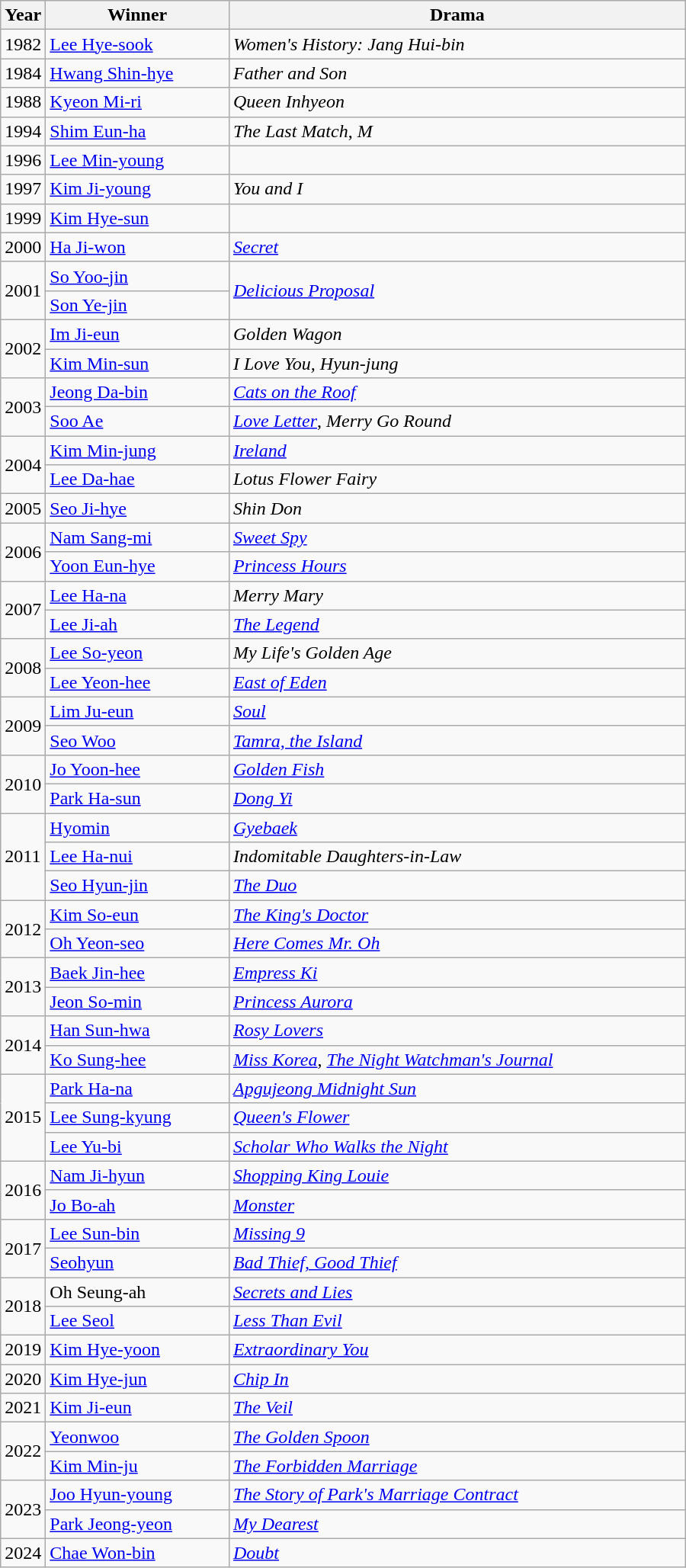<table class="wikitable" style="width:600px">
<tr>
<th width=10>Year</th>
<th>Winner</th>
<th>Drama</th>
</tr>
<tr>
<td>1982</td>
<td><a href='#'>Lee Hye-sook</a></td>
<td><em>Women's History: Jang Hui-bin</em></td>
</tr>
<tr>
<td>1984</td>
<td><a href='#'>Hwang Shin-hye</a></td>
<td><em>Father and Son</em></td>
</tr>
<tr>
<td>1988</td>
<td><a href='#'>Kyeon Mi-ri</a></td>
<td><em>Queen Inhyeon</em></td>
</tr>
<tr>
<td>1994</td>
<td><a href='#'>Shim Eun-ha</a></td>
<td><em>The Last Match</em>, <em>M</em></td>
</tr>
<tr>
<td>1996</td>
<td><a href='#'>Lee Min-young</a></td>
<td></td>
</tr>
<tr>
<td>1997</td>
<td><a href='#'>Kim Ji-young</a></td>
<td><em>You and I</em></td>
</tr>
<tr>
<td>1999</td>
<td><a href='#'>Kim Hye-sun</a></td>
<td></td>
</tr>
<tr>
<td>2000</td>
<td><a href='#'>Ha Ji-won</a></td>
<td><em><a href='#'>Secret</a></em></td>
</tr>
<tr>
<td rowspan=2>2001</td>
<td><a href='#'>So Yoo-jin</a></td>
<td rowspan=2><em><a href='#'>Delicious Proposal</a></em></td>
</tr>
<tr>
<td><a href='#'>Son Ye-jin</a></td>
</tr>
<tr>
<td rowspan=2>2002</td>
<td><a href='#'>Im Ji-eun</a></td>
<td><em>Golden Wagon</em></td>
</tr>
<tr>
<td><a href='#'>Kim Min-sun</a></td>
<td><em>I Love You, Hyun-jung</em></td>
</tr>
<tr>
<td rowspan=2>2003</td>
<td><a href='#'>Jeong Da-bin</a></td>
<td><em><a href='#'>Cats on the Roof</a></em></td>
</tr>
<tr>
<td><a href='#'>Soo Ae</a></td>
<td><em><a href='#'>Love Letter</a></em>, <em>Merry Go Round</em></td>
</tr>
<tr>
<td rowspan=2>2004</td>
<td><a href='#'>Kim Min-jung</a></td>
<td><em><a href='#'>Ireland</a></em></td>
</tr>
<tr>
<td><a href='#'>Lee Da-hae</a></td>
<td><em>Lotus Flower Fairy</em></td>
</tr>
<tr>
<td>2005</td>
<td><a href='#'>Seo Ji-hye</a></td>
<td><em>Shin Don</em></td>
</tr>
<tr>
<td rowspan=2>2006</td>
<td><a href='#'>Nam Sang-mi</a></td>
<td><em><a href='#'>Sweet Spy</a></em></td>
</tr>
<tr>
<td><a href='#'>Yoon Eun-hye</a></td>
<td><em><a href='#'>Princess Hours</a></em></td>
</tr>
<tr>
<td rowspan=2>2007</td>
<td><a href='#'>Lee Ha-na</a></td>
<td><em>Merry Mary</em></td>
</tr>
<tr>
<td><a href='#'>Lee Ji-ah</a></td>
<td><em><a href='#'>The Legend</a></em></td>
</tr>
<tr>
<td rowspan=2>2008</td>
<td><a href='#'>Lee So-yeon</a></td>
<td><em>My Life's Golden Age</em></td>
</tr>
<tr>
<td><a href='#'>Lee Yeon-hee</a></td>
<td><em><a href='#'>East of Eden</a></em></td>
</tr>
<tr>
<td rowspan=2>2009</td>
<td><a href='#'>Lim Ju-eun</a></td>
<td><em><a href='#'>Soul</a></em></td>
</tr>
<tr>
<td><a href='#'>Seo Woo</a></td>
<td><em><a href='#'>Tamra, the Island</a></em></td>
</tr>
<tr>
<td rowspan=2>2010</td>
<td><a href='#'>Jo Yoon-hee</a></td>
<td><em><a href='#'>Golden Fish</a></em></td>
</tr>
<tr>
<td><a href='#'>Park Ha-sun</a></td>
<td><em><a href='#'>Dong Yi</a></em></td>
</tr>
<tr>
<td rowspan=3>2011</td>
<td><a href='#'>Hyomin</a></td>
<td><em><a href='#'>Gyebaek</a></em></td>
</tr>
<tr>
<td><a href='#'>Lee Ha-nui</a></td>
<td><em>Indomitable Daughters-in-Law</em></td>
</tr>
<tr>
<td><a href='#'>Seo Hyun-jin</a></td>
<td><em><a href='#'>The Duo</a></em></td>
</tr>
<tr>
<td rowspan=2>2012</td>
<td><a href='#'>Kim So-eun</a></td>
<td><em><a href='#'>The King's Doctor</a></em></td>
</tr>
<tr>
<td><a href='#'>Oh Yeon-seo</a></td>
<td><em><a href='#'>Here Comes Mr. Oh</a></em></td>
</tr>
<tr>
<td rowspan=2>2013</td>
<td><a href='#'>Baek Jin-hee</a></td>
<td><em><a href='#'>Empress Ki</a></em></td>
</tr>
<tr>
<td><a href='#'>Jeon So-min</a></td>
<td><em><a href='#'>Princess Aurora</a></em></td>
</tr>
<tr>
<td rowspan=2>2014</td>
<td><a href='#'>Han Sun-hwa</a></td>
<td><em><a href='#'>Rosy Lovers</a></em></td>
</tr>
<tr>
<td><a href='#'>Ko Sung-hee</a></td>
<td><em><a href='#'>Miss Korea</a></em>, <em><a href='#'>The Night Watchman's Journal</a></em></td>
</tr>
<tr>
<td rowspan=3>2015</td>
<td><a href='#'>Park Ha-na</a></td>
<td><em><a href='#'>Apgujeong Midnight Sun</a></em></td>
</tr>
<tr>
<td><a href='#'>Lee Sung-kyung</a></td>
<td><em><a href='#'>Queen's Flower</a></em></td>
</tr>
<tr>
<td><a href='#'>Lee Yu-bi</a></td>
<td><em><a href='#'>Scholar Who Walks the Night</a></em></td>
</tr>
<tr>
<td rowspan=2>2016</td>
<td><a href='#'>Nam Ji-hyun</a></td>
<td><em><a href='#'>Shopping King Louie</a></em></td>
</tr>
<tr>
<td><a href='#'>Jo Bo-ah</a></td>
<td><em><a href='#'>Monster</a></em></td>
</tr>
<tr>
<td rowspan=2>2017</td>
<td><a href='#'>Lee Sun-bin</a></td>
<td><em><a href='#'>Missing 9</a></em></td>
</tr>
<tr>
<td><a href='#'>Seohyun</a></td>
<td><em><a href='#'>Bad Thief, Good Thief</a></em></td>
</tr>
<tr>
<td rowspan=2>2018</td>
<td>Oh Seung-ah</td>
<td><em><a href='#'>Secrets and Lies</a></em></td>
</tr>
<tr>
<td><a href='#'>Lee Seol</a></td>
<td><em><a href='#'>Less Than Evil</a></em></td>
</tr>
<tr>
<td>2019</td>
<td><a href='#'>Kim Hye-yoon</a></td>
<td><em><a href='#'>Extraordinary You</a></em></td>
</tr>
<tr>
<td>2020</td>
<td><a href='#'>Kim Hye-jun</a></td>
<td><em><a href='#'>Chip In</a></em></td>
</tr>
<tr>
<td>2021</td>
<td><a href='#'>Kim Ji-eun</a></td>
<td><em><a href='#'>The Veil</a></em></td>
</tr>
<tr>
<td rowspan=2>2022</td>
<td><a href='#'>Yeonwoo</a></td>
<td><em><a href='#'>The Golden Spoon</a></em></td>
</tr>
<tr>
<td><a href='#'>Kim Min-ju</a></td>
<td><em><a href='#'>The Forbidden Marriage</a></em></td>
</tr>
<tr>
<td rowspan=2>2023</td>
<td><a href='#'>Joo Hyun-young</a></td>
<td><em><a href='#'>The Story of Park's Marriage Contract</a></em></td>
</tr>
<tr>
<td><a href='#'>Park Jeong-yeon</a></td>
<td><em><a href='#'>My Dearest</a></em></td>
</tr>
<tr>
<td>2024</td>
<td><a href='#'>Chae Won-bin</a></td>
<td><em><a href='#'>Doubt</a></em></td>
</tr>
</table>
